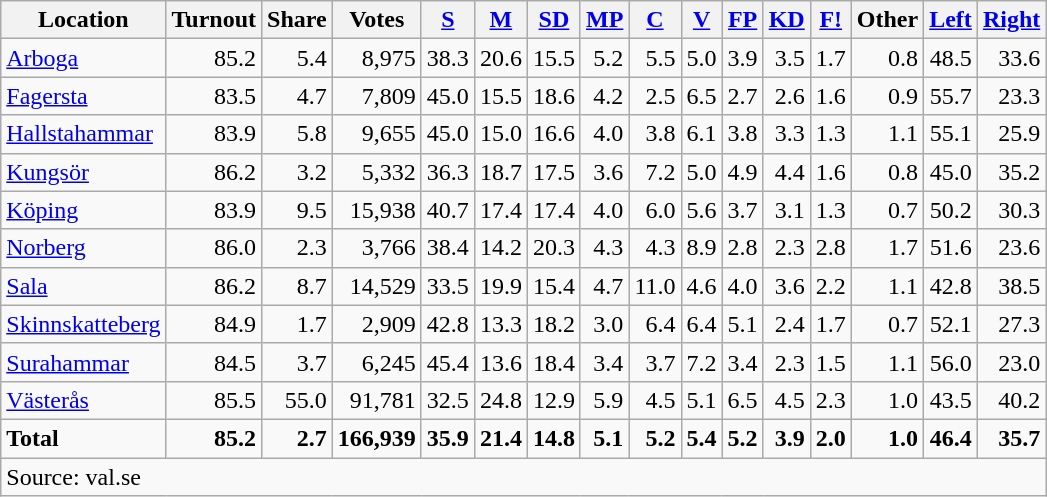<table class="wikitable sortable" style=text-align:right>
<tr>
<th>Location</th>
<th>Turnout</th>
<th>Share</th>
<th>Votes</th>
<th><a href='#'>S</a></th>
<th><a href='#'>M</a></th>
<th><a href='#'>SD</a></th>
<th><a href='#'>MP</a></th>
<th><a href='#'>C</a></th>
<th><a href='#'>V</a></th>
<th><a href='#'>FP</a></th>
<th><a href='#'>KD</a></th>
<th><a href='#'>F!</a></th>
<th>Other</th>
<th><a href='#'>Left</a></th>
<th><a href='#'>Right</a></th>
</tr>
<tr>
<td align=left><a href='#'>Arboga</a></td>
<td>85.2</td>
<td>5.4</td>
<td>8,975</td>
<td>38.3</td>
<td>20.6</td>
<td>15.5</td>
<td>5.2</td>
<td>5.5</td>
<td>5.0</td>
<td>3.9</td>
<td>3.5</td>
<td>1.7</td>
<td>0.8</td>
<td>48.5</td>
<td>33.6</td>
</tr>
<tr>
<td align=left><a href='#'>Fagersta</a></td>
<td>83.5</td>
<td>4.7</td>
<td>7,809</td>
<td>45.0</td>
<td>15.5</td>
<td>18.6</td>
<td>4.2</td>
<td>2.5</td>
<td>6.5</td>
<td>2.7</td>
<td>2.6</td>
<td>1.6</td>
<td>0.9</td>
<td>55.7</td>
<td>23.3</td>
</tr>
<tr>
<td align=left><a href='#'>Hallstahammar</a></td>
<td>83.9</td>
<td>5.8</td>
<td>9,655</td>
<td>45.0</td>
<td>15.0</td>
<td>16.6</td>
<td>4.0</td>
<td>3.8</td>
<td>6.1</td>
<td>3.8</td>
<td>3.3</td>
<td>1.3</td>
<td>1.1</td>
<td>55.1</td>
<td>25.9</td>
</tr>
<tr>
<td align=left><a href='#'>Kungsör</a></td>
<td>86.2</td>
<td>3.2</td>
<td>5,332</td>
<td>36.3</td>
<td>18.7</td>
<td>17.5</td>
<td>3.6</td>
<td>7.2</td>
<td>5.0</td>
<td>4.9</td>
<td>4.4</td>
<td>1.6</td>
<td>0.8</td>
<td>45.0</td>
<td>35.2</td>
</tr>
<tr>
<td align=left><a href='#'>Köping</a></td>
<td>83.9</td>
<td>9.5</td>
<td>15,938</td>
<td>40.7</td>
<td>17.4</td>
<td>17.4</td>
<td>4.0</td>
<td>6.0</td>
<td>5.6</td>
<td>3.7</td>
<td>3.1</td>
<td>1.3</td>
<td>0.7</td>
<td>50.2</td>
<td>30.3</td>
</tr>
<tr>
<td align=left><a href='#'>Norberg</a></td>
<td>86.0</td>
<td>2.3</td>
<td>3,766</td>
<td>38.4</td>
<td>14.2</td>
<td>20.3</td>
<td>4.3</td>
<td>4.3</td>
<td>8.9</td>
<td>2.8</td>
<td>2.3</td>
<td>2.8</td>
<td>1.7</td>
<td>51.6</td>
<td>23.6</td>
</tr>
<tr>
<td align=left><a href='#'>Sala</a></td>
<td>86.2</td>
<td>8.7</td>
<td>14,529</td>
<td>33.5</td>
<td>19.9</td>
<td>15.4</td>
<td>4.7</td>
<td>11.0</td>
<td>4.6</td>
<td>4.0</td>
<td>3.6</td>
<td>2.2</td>
<td>1.1</td>
<td>42.8</td>
<td>38.5</td>
</tr>
<tr>
<td align=left><a href='#'>Skinnskatteberg</a></td>
<td>84.9</td>
<td>1.7</td>
<td>2,909</td>
<td>42.8</td>
<td>13.3</td>
<td>18.2</td>
<td>3.0</td>
<td>6.4</td>
<td>6.4</td>
<td>5.1</td>
<td>2.4</td>
<td>1.7</td>
<td>0.7</td>
<td>52.1</td>
<td>27.3</td>
</tr>
<tr>
<td align=left><a href='#'>Surahammar</a></td>
<td>84.5</td>
<td>3.7</td>
<td>6,245</td>
<td>45.4</td>
<td>13.6</td>
<td>18.4</td>
<td>3.4</td>
<td>3.7</td>
<td>7.2</td>
<td>3.4</td>
<td>2.3</td>
<td>1.5</td>
<td>1.1</td>
<td>56.0</td>
<td>23.0</td>
</tr>
<tr>
<td align=left><a href='#'>Västerås</a></td>
<td>85.5</td>
<td>55.0</td>
<td>91,781</td>
<td>32.5</td>
<td>24.8</td>
<td>12.9</td>
<td>5.9</td>
<td>4.5</td>
<td>5.1</td>
<td>6.5</td>
<td>4.5</td>
<td>2.3</td>
<td>1.0</td>
<td>43.5</td>
<td>40.2</td>
</tr>
<tr>
<td align=left><strong>Total</strong></td>
<td><strong>85.2</strong></td>
<td><strong>2.7</strong></td>
<td><strong>166,939</strong></td>
<td><strong>35.9</strong></td>
<td><strong>21.4</strong></td>
<td><strong>14.8</strong></td>
<td><strong>5.1</strong></td>
<td><strong>5.2</strong></td>
<td><strong>5.4</strong></td>
<td><strong>5.2</strong></td>
<td><strong>3.9</strong></td>
<td><strong>2.0</strong></td>
<td><strong>1.0</strong></td>
<td><strong>46.4</strong></td>
<td><strong>35.7</strong></td>
</tr>
<tr>
<td align=left colspan=16>Source: val.se </td>
</tr>
</table>
